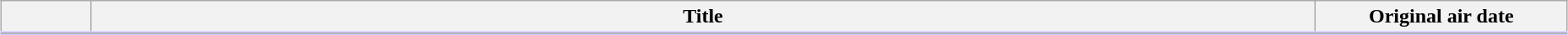<table class="plainrowheaders wikitable" style="width:98%; margin:auto; background:#FFF;">
<tr style="border-bottom: 3px solid #CCF;">
<th style="width:4em;"></th>
<th>Title</th>
<th style="width:12em;">Original air date</th>
</tr>
<tr>
</tr>
</table>
